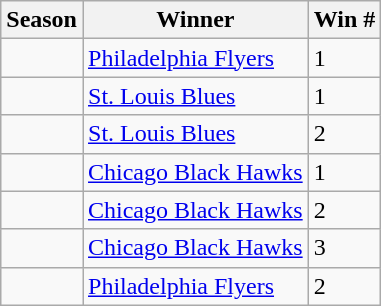<table class="wikitable">
<tr>
<th>Season</th>
<th>Winner</th>
<th>Win #</th>
</tr>
<tr>
<td></td>
<td><a href='#'>Philadelphia Flyers</a></td>
<td>1</td>
</tr>
<tr>
<td></td>
<td><a href='#'>St. Louis Blues</a></td>
<td>1</td>
</tr>
<tr>
<td></td>
<td><a href='#'>St. Louis Blues</a></td>
<td>2</td>
</tr>
<tr>
<td></td>
<td><a href='#'>Chicago Black Hawks</a></td>
<td>1</td>
</tr>
<tr>
<td></td>
<td><a href='#'>Chicago Black Hawks</a></td>
<td>2</td>
</tr>
<tr>
<td></td>
<td><a href='#'>Chicago Black Hawks</a></td>
<td>3</td>
</tr>
<tr>
<td></td>
<td><a href='#'>Philadelphia Flyers</a> </td>
<td>2</td>
</tr>
</table>
